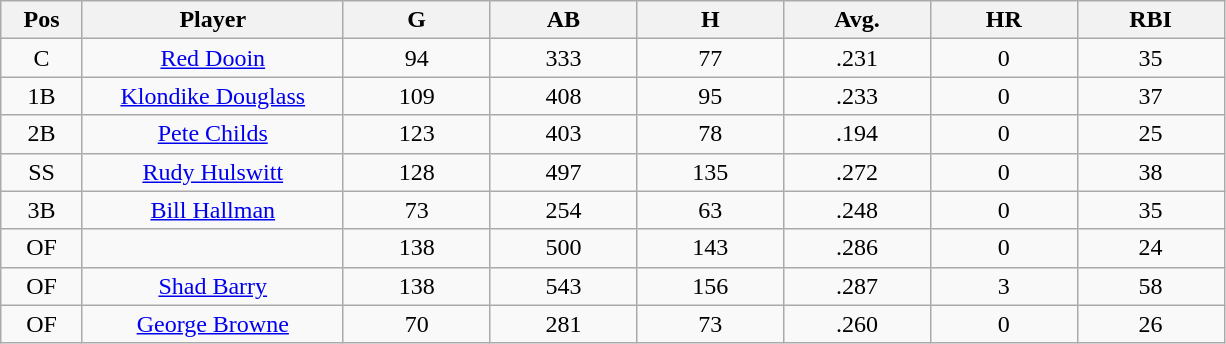<table class="wikitable sortable">
<tr>
<th bgcolor="#DDDDFF" width="5%">Pos</th>
<th bgcolor="#DDDDFF" width="16%">Player</th>
<th bgcolor="#DDDDFF" width="9%">G</th>
<th bgcolor="#DDDDFF" width="9%">AB</th>
<th bgcolor="#DDDDFF" width="9%">H</th>
<th bgcolor="#DDDDFF" width="9%">Avg.</th>
<th bgcolor="#DDDDFF" width="9%">HR</th>
<th bgcolor="#DDDDFF" width="9%">RBI</th>
</tr>
<tr align="center">
<td>C</td>
<td><a href='#'>Red Dooin</a></td>
<td>94</td>
<td>333</td>
<td>77</td>
<td>.231</td>
<td>0</td>
<td>35</td>
</tr>
<tr align=center>
<td>1B</td>
<td><a href='#'>Klondike Douglass</a></td>
<td>109</td>
<td>408</td>
<td>95</td>
<td>.233</td>
<td>0</td>
<td>37</td>
</tr>
<tr align=center>
<td>2B</td>
<td><a href='#'>Pete Childs</a></td>
<td>123</td>
<td>403</td>
<td>78</td>
<td>.194</td>
<td>0</td>
<td>25</td>
</tr>
<tr align=center>
<td>SS</td>
<td><a href='#'>Rudy Hulswitt</a></td>
<td>128</td>
<td>497</td>
<td>135</td>
<td>.272</td>
<td>0</td>
<td>38</td>
</tr>
<tr align=center>
<td>3B</td>
<td><a href='#'>Bill Hallman</a></td>
<td>73</td>
<td>254</td>
<td>63</td>
<td>.248</td>
<td>0</td>
<td>35</td>
</tr>
<tr align=center>
<td>OF</td>
<td></td>
<td>138</td>
<td>500</td>
<td>143</td>
<td>.286</td>
<td>0</td>
<td>24</td>
</tr>
<tr align="center">
<td>OF</td>
<td><a href='#'>Shad Barry</a></td>
<td>138</td>
<td>543</td>
<td>156</td>
<td>.287</td>
<td>3</td>
<td>58</td>
</tr>
<tr align=center>
<td>OF</td>
<td><a href='#'>George Browne</a></td>
<td>70</td>
<td>281</td>
<td>73</td>
<td>.260</td>
<td>0</td>
<td>26</td>
</tr>
</table>
